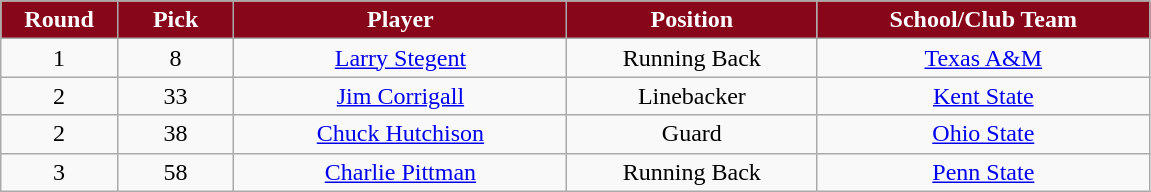<table class="wikitable sortable">
<tr>
<th style="background:#870619;color:white;" width="7%">Round</th>
<th style="background:#870619;color:white;" width="7%">Pick</th>
<th style="background:#870619;color:white;" width="20%">Player</th>
<th style="background:#870619;color:white;" width="15%">Position</th>
<th style="background:#870619;color:white;" width="20%">School/Club Team</th>
</tr>
<tr>
<td align=center>1</td>
<td align=center>8</td>
<td align=center><a href='#'>Larry Stegent</a></td>
<td align=center>Running Back</td>
<td align=center><a href='#'>Texas A&M</a></td>
</tr>
<tr>
<td align=center>2</td>
<td align=center>33</td>
<td align=center><a href='#'>Jim Corrigall</a></td>
<td align=center>Linebacker</td>
<td align=center><a href='#'>Kent State</a></td>
</tr>
<tr>
<td align=center>2</td>
<td align=center>38</td>
<td align=center><a href='#'>Chuck Hutchison</a></td>
<td align=center>Guard</td>
<td align=center><a href='#'>Ohio State</a></td>
</tr>
<tr>
<td align=center>3</td>
<td align=center>58</td>
<td align=center><a href='#'>Charlie Pittman</a></td>
<td align=center>Running Back</td>
<td align=center><a href='#'>Penn State</a></td>
</tr>
</table>
